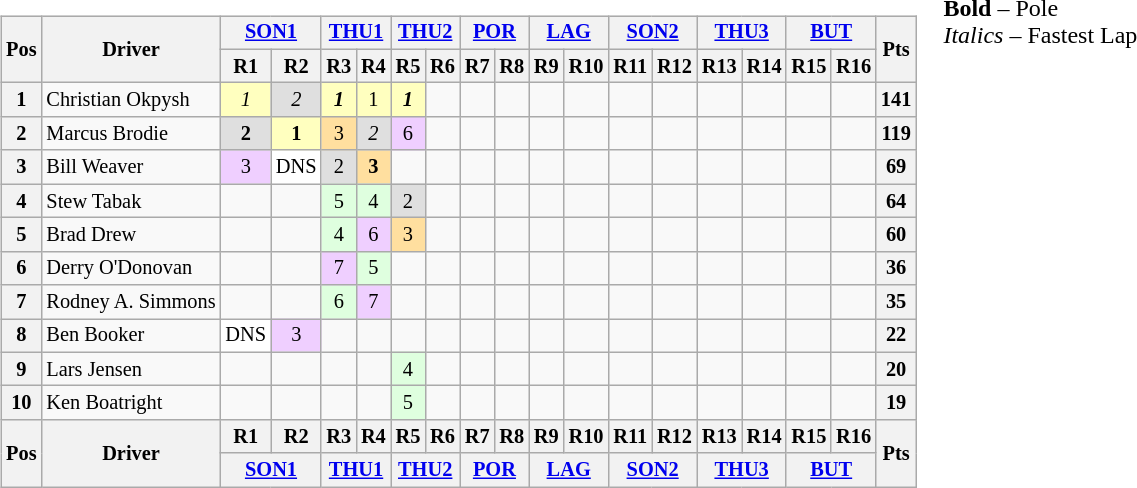<table>
<tr>
<td valign="top"><br><table class="wikitable" style="font-size:85%; text-align:center">
<tr>
<th rowspan="2" valign="middle">Pos</th>
<th rowspan="2" valign="middle">Driver</th>
<th colspan="2"><a href='#'>SON1</a></th>
<th colspan="2"><a href='#'>THU1</a></th>
<th colspan="2"><a href='#'>THU2</a></th>
<th colspan="2"><a href='#'>POR</a></th>
<th colspan="2"><a href='#'>LAG</a></th>
<th colspan="2"><a href='#'>SON2</a></th>
<th colspan="2"><a href='#'>THU3</a></th>
<th colspan="2"><a href='#'>BUT</a></th>
<th rowspan="2" valign="middle">Pts</th>
</tr>
<tr>
<th>R1</th>
<th>R2</th>
<th>R3</th>
<th>R4</th>
<th>R5</th>
<th>R6</th>
<th>R7</th>
<th>R8</th>
<th>R9</th>
<th>R10</th>
<th>R11</th>
<th>R12</th>
<th>R13</th>
<th>R14</th>
<th>R15</th>
<th>R16</th>
</tr>
<tr>
<th>1</th>
<td align="left"> Christian Okpysh</td>
<td style="background:#FFFFBF;"><em>1</em></td>
<td style="background:#DFDFDF;"><em>2</em></td>
<td style="background:#FFFFBF;"><strong><em>1</em></strong></td>
<td style="background:#FFFFBF;">1</td>
<td style="background:#FFFFBF;"><strong><em>1</em></strong></td>
<td></td>
<td></td>
<td></td>
<td></td>
<td></td>
<td></td>
<td></td>
<td></td>
<td></td>
<td></td>
<td></td>
<th>141</th>
</tr>
<tr>
<th>2</th>
<td align="left"> Marcus Brodie</td>
<td style="background:#DFDFDF;"><strong>2</strong></td>
<td style="background:#FFFFBF;"><strong>1</strong></td>
<td style="background:#FFDF9F;">3</td>
<td style="background:#DFDFDF;"><em>2</em></td>
<td style="background:#EFCFFF;">6</td>
<td></td>
<td></td>
<td></td>
<td></td>
<td></td>
<td></td>
<td></td>
<td></td>
<td></td>
<td></td>
<td></td>
<th>119</th>
</tr>
<tr>
<th>3</th>
<td align="left"> Bill Weaver</td>
<td style="background:#EFCFFF;">3</td>
<td style="background:#FFFFFF;">DNS</td>
<td style="background:#DFDFDF;">2</td>
<td style="background:#FFDF9F;"><strong>3</strong></td>
<td></td>
<td></td>
<td></td>
<td></td>
<td></td>
<td></td>
<td></td>
<td></td>
<td></td>
<td></td>
<td></td>
<td></td>
<th>69</th>
</tr>
<tr>
<th>4</th>
<td align="left"> Stew Tabak</td>
<td></td>
<td></td>
<td style="background:#DFFFDF;">5</td>
<td style="background:#DFFFDF;">4</td>
<td style="background:#DFDFDF;">2</td>
<td></td>
<td></td>
<td></td>
<td></td>
<td></td>
<td></td>
<td></td>
<td></td>
<td></td>
<td></td>
<td></td>
<th>64</th>
</tr>
<tr>
<th>5</th>
<td align="left"> Brad Drew</td>
<td></td>
<td></td>
<td style="background:#DFFFDF;">4</td>
<td style="background:#EFCFFF;">6</td>
<td style="background:#FFDF9F;">3</td>
<td></td>
<td></td>
<td></td>
<td></td>
<td></td>
<td></td>
<td></td>
<td></td>
<td></td>
<td></td>
<td></td>
<th>60</th>
</tr>
<tr>
<th>6</th>
<td align="left"> Derry O'Donovan</td>
<td></td>
<td></td>
<td style="background:#EFCFFF;">7</td>
<td style="background:#DFFFDF;">5</td>
<td></td>
<td></td>
<td></td>
<td></td>
<td></td>
<td></td>
<td></td>
<td></td>
<td></td>
<td></td>
<td></td>
<td></td>
<th>36</th>
</tr>
<tr>
<th>7</th>
<td align="left"> Rodney A. Simmons</td>
<td></td>
<td></td>
<td style="background:#DFFFDF;">6</td>
<td style="background:#EFCFFF;">7</td>
<td></td>
<td></td>
<td></td>
<td></td>
<td></td>
<td></td>
<td></td>
<td></td>
<td></td>
<td></td>
<td></td>
<td></td>
<th>35</th>
</tr>
<tr>
<th>8</th>
<td align="left"> Ben Booker</td>
<td style="background:#FFFFFF;">DNS</td>
<td style="background:#EFCFFF;">3</td>
<td></td>
<td></td>
<td></td>
<td></td>
<td></td>
<td></td>
<td></td>
<td></td>
<td></td>
<td></td>
<td></td>
<td></td>
<td></td>
<td></td>
<th>22</th>
</tr>
<tr>
<th>9</th>
<td align="left"> Lars Jensen</td>
<td></td>
<td></td>
<td></td>
<td></td>
<td style="background:#DFFFDF;">4</td>
<td></td>
<td></td>
<td></td>
<td></td>
<td></td>
<td></td>
<td></td>
<td></td>
<td></td>
<td></td>
<td></td>
<th>20</th>
</tr>
<tr>
<th>10</th>
<td align="left"> Ken Boatright</td>
<td></td>
<td></td>
<td></td>
<td></td>
<td style="background:#DFFFDF;">5</td>
<td></td>
<td></td>
<td></td>
<td></td>
<td></td>
<td></td>
<td></td>
<td></td>
<td></td>
<td></td>
<td></td>
<th>19</th>
</tr>
<tr>
<th rowspan="2">Pos</th>
<th rowspan="2">Driver</th>
<th>R1</th>
<th>R2</th>
<th>R3</th>
<th>R4</th>
<th>R5</th>
<th>R6</th>
<th>R7</th>
<th>R8</th>
<th>R9</th>
<th>R10</th>
<th>R11</th>
<th>R12</th>
<th>R13</th>
<th>R14</th>
<th>R15</th>
<th>R16</th>
<th rowspan="2">Pts</th>
</tr>
<tr valign="top">
<th colspan="2"><a href='#'>SON1</a></th>
<th colspan="2"><a href='#'>THU1</a></th>
<th colspan="2"><a href='#'>THU2</a></th>
<th colspan="2"><a href='#'>POR</a></th>
<th colspan="2"><a href='#'>LAG</a></th>
<th colspan="2"><a href='#'>SON2</a></th>
<th colspan="2"><a href='#'>THU3</a></th>
<th colspan="2"><a href='#'>BUT</a></th>
</tr>
</table>
</td>
<td valign="top"><br><strong>Bold</strong> – Pole<br><em>Italics</em> – Fastest Lap</td>
</tr>
</table>
